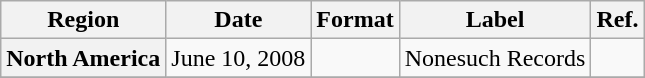<table class="wikitable plainrowheaders">
<tr>
<th scope="col">Region</th>
<th scope="col">Date</th>
<th scope="col">Format</th>
<th scope="col">Label</th>
<th scope="col">Ref.</th>
</tr>
<tr>
<th scope="row">North America</th>
<td>June 10, 2008</td>
<td></td>
<td>Nonesuch Records</td>
<td></td>
</tr>
<tr>
</tr>
</table>
